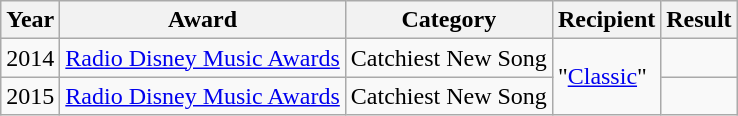<table class="wikitable">
<tr>
<th>Year</th>
<th>Award</th>
<th>Category</th>
<th>Recipient</th>
<th>Result</th>
</tr>
<tr>
<td>2014</td>
<td><a href='#'>Radio Disney Music Awards</a></td>
<td>Catchiest New Song</td>
<td rowspan="2">"<a href='#'>Classic</a>"</td>
<td></td>
</tr>
<tr>
<td>2015</td>
<td><a href='#'>Radio Disney Music Awards</a></td>
<td>Catchiest New Song</td>
<td></td>
</tr>
</table>
